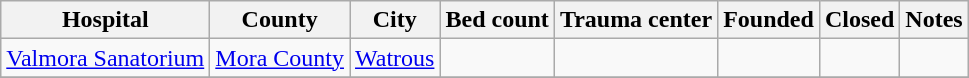<table class="wikitable sortable" border="1">
<tr>
<th>Hospital</th>
<th>County</th>
<th>City</th>
<th>Bed count</th>
<th>Trauma center</th>
<th>Founded</th>
<th>Closed</th>
<th>Notes</th>
</tr>
<tr>
<td><a href='#'>Valmora Sanatorium</a></td>
<td><a href='#'>Mora County</a></td>
<td><a href='#'>Watrous</a></td>
<td></td>
<td></td>
<td></td>
<td></td>
<td></td>
</tr>
<tr>
</tr>
</table>
